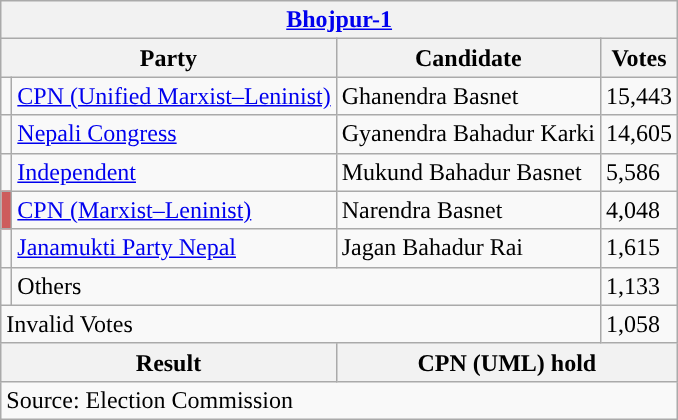<table class="wikitable">
<tr>
<th colspan="4"><a href='#'>Bhojpur-1</a></th>
</tr>
<tr>
<th colspan="2">Party</th>
<th>Candidate</th>
<th>Votes</th>
</tr>
<tr>
<td style="background-color:"></td>
<td><a href='#'>CPN (Unified Marxist–Leninist)</a></td>
<td>Ghanendra Basnet</td>
<td>15,443</td>
</tr>
<tr>
<td style="background-color:"></td>
<td><a href='#'>Nepali Congress</a></td>
<td>Gyanendra Bahadur Karki</td>
<td>14,605</td>
</tr>
<tr>
<td style="background-color:"></td>
<td><a href='#'>Independent</a></td>
<td>Mukund Bahadur Basnet</td>
<td>5,586</td>
</tr>
<tr>
<td style="background-color:indianred"></td>
<td><a href='#'>CPN (Marxist–Leninist)</a></td>
<td>Narendra Basnet</td>
<td>4,048</td>
</tr>
<tr>
<td></td>
<td><a href='#'>Janamukti Party Nepal</a></td>
<td>Jagan Bahadur Rai</td>
<td>1,615</td>
</tr>
<tr>
<td></td>
<td colspan="2">Others</td>
<td>1,133</td>
</tr>
<tr>
<td colspan="3">Invalid Votes</td>
<td>1,058</td>
</tr>
<tr>
<th colspan="2">Result</th>
<th colspan="2">CPN (UML) hold</th>
</tr>
<tr>
<td colspan="4">Source: Election Commission</td>
</tr>
</table>
